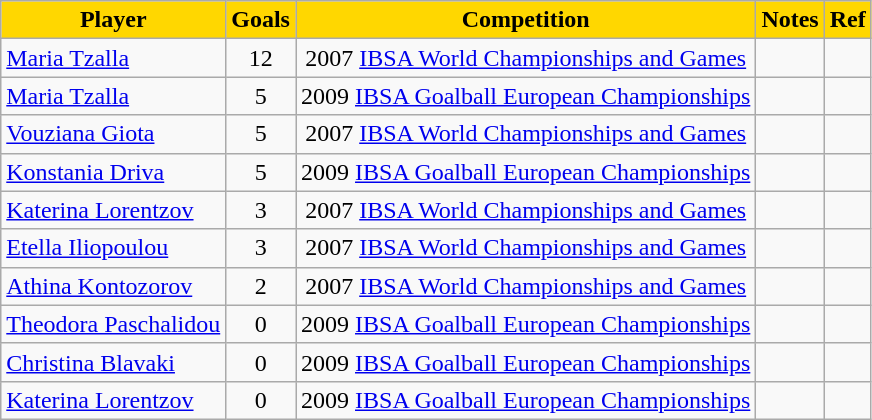<table class="wikitable">
<tr style="text-align:center; background:gold;">
<td><strong>Player</strong></td>
<td><strong>Goals</strong></td>
<td><strong>Competition</strong></td>
<td><strong>Notes</strong></td>
<td><strong>Ref</strong></td>
</tr>
<tr style="text-align:center;">
<td align="left"><a href='#'>Maria Tzalla</a></td>
<td>12</td>
<td>2007 <a href='#'>IBSA World Championships and Games</a></td>
<td></td>
<td></td>
</tr>
<tr style="text-align:center;">
<td align="left"><a href='#'>Maria Tzalla</a></td>
<td>5</td>
<td>2009 <a href='#'>IBSA Goalball European Championships</a></td>
<td></td>
<td></td>
</tr>
<tr style="text-align:center;">
<td align="left"><a href='#'>Vouziana Giota</a></td>
<td>5</td>
<td>2007 <a href='#'>IBSA World Championships and Games</a></td>
<td></td>
<td></td>
</tr>
<tr style="text-align:center;">
<td align="left"><a href='#'>Konstania Driva</a></td>
<td>5</td>
<td>2009 <a href='#'>IBSA Goalball European Championships</a></td>
<td></td>
<td></td>
</tr>
<tr style="text-align:center;">
<td align="left"><a href='#'>Katerina Lorentzov</a></td>
<td>3</td>
<td>2007 <a href='#'>IBSA World Championships and Games</a></td>
<td></td>
<td></td>
</tr>
<tr style="text-align:center;">
<td align="left"><a href='#'>Etella Iliopoulou</a></td>
<td>3</td>
<td>2007 <a href='#'>IBSA World Championships and Games</a></td>
<td></td>
<td></td>
</tr>
<tr style="text-align:center;">
<td align="left"><a href='#'>Athina Kontozorov</a></td>
<td>2</td>
<td>2007 <a href='#'>IBSA World Championships and Games</a></td>
<td></td>
<td></td>
</tr>
<tr style="text-align:center;">
<td align="left"><a href='#'>Theodora Paschalidou</a></td>
<td>0</td>
<td>2009 <a href='#'>IBSA Goalball European Championships</a></td>
<td></td>
<td></td>
</tr>
<tr style="text-align:center;">
<td align="left"><a href='#'>Christina Blavaki</a></td>
<td>0</td>
<td>2009 <a href='#'>IBSA Goalball European Championships</a></td>
<td></td>
<td></td>
</tr>
<tr style="text-align:center;">
<td align="left"><a href='#'>Katerina Lorentzov</a></td>
<td>0</td>
<td>2009 <a href='#'>IBSA Goalball European Championships</a></td>
<td></td>
<td></td>
</tr>
</table>
